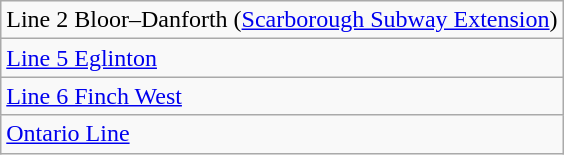<table class=wikitable>
<tr>
<td> Line 2 Bloor–Danforth (<a href='#'>Scarborough Subway Extension</a>)</td>
</tr>
<tr>
<td> <a href='#'>Line 5 Eglinton</a></td>
</tr>
<tr>
<td> <a href='#'>Line 6 Finch West</a></td>
</tr>
<tr>
<td><a href='#'>Ontario Line</a></td>
</tr>
</table>
